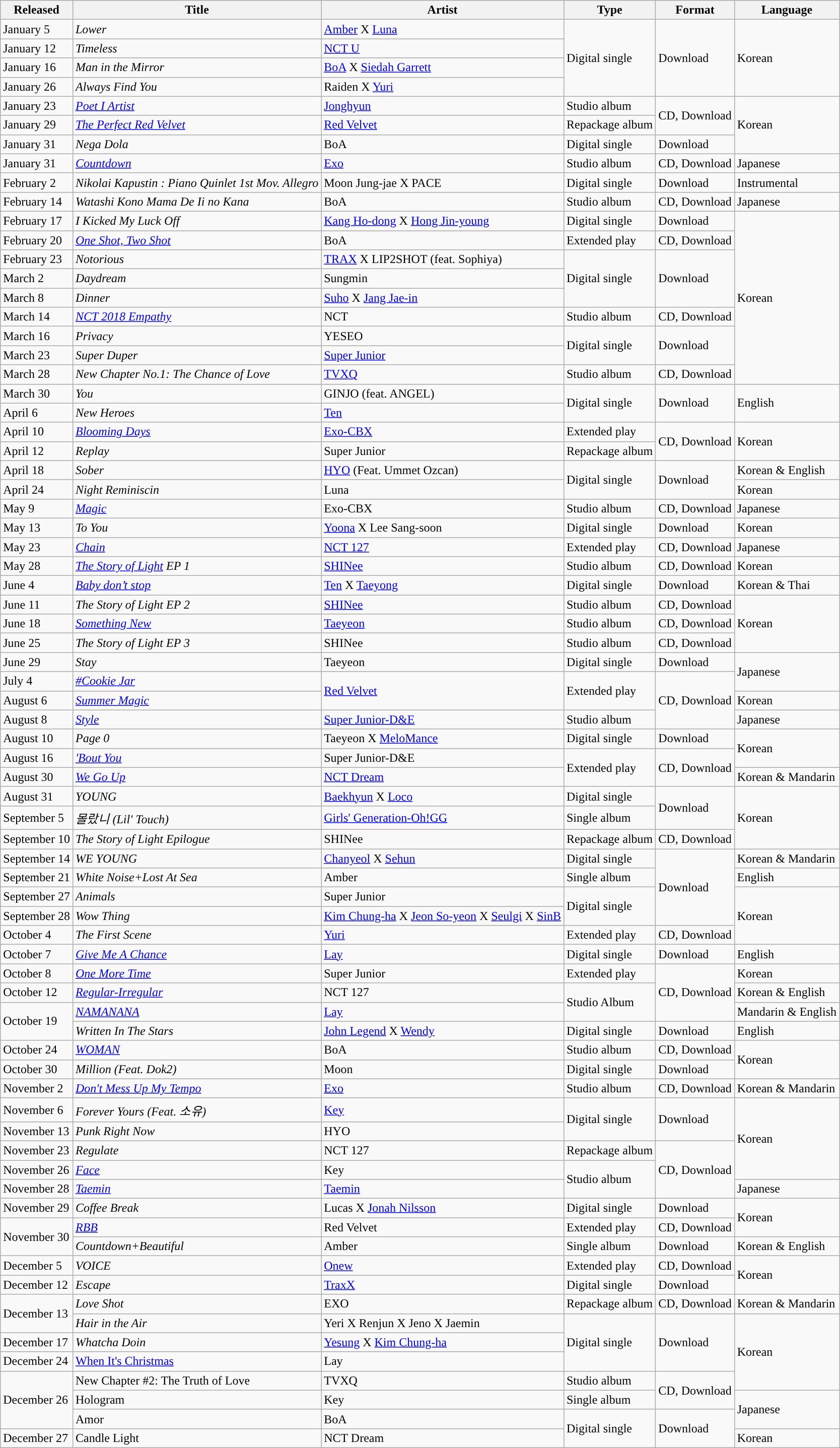<table class="wikitable sortable">
<tr>
<th scope="col">Released</th>
<th scope="col">Title</th>
<th scope="col">Artist</th>
<th scope="col">Type</th>
<th scope="col">Format</th>
<th scope="col">Language</th>
</tr>
<tr>
<td>January 5</td>
<td><em>Lower</em></td>
<td><a href='#'>Amber</a> X <a href='#'>Luna</a></td>
<td rowspan="4">Digital single</td>
<td rowspan="4">Download</td>
<td rowspan="4">Korean</td>
</tr>
<tr>
<td>January 12</td>
<td><em>Timeless</em></td>
<td><a href='#'>NCT U</a></td>
</tr>
<tr>
<td>January 16</td>
<td><em>Man in the Mirror</em></td>
<td><a href='#'>BoA</a> X <a href='#'>Siedah Garrett</a></td>
</tr>
<tr>
<td>January 26</td>
<td><em>Always Find You</em></td>
<td>Raiden X <a href='#'>Yuri</a></td>
</tr>
<tr>
<td>January 23</td>
<td><em><a href='#'>Poet I Artist</a></em></td>
<td><a href='#'>Jonghyun</a></td>
<td>Studio album</td>
<td rowspan="2'">CD, Download</td>
<td rowspan="3">Korean</td>
</tr>
<tr>
<td>January 29</td>
<td><em><a href='#'>The Perfect Red Velvet</a></em></td>
<td><a href='#'>Red Velvet</a></td>
<td>Repackage album</td>
</tr>
<tr>
<td>January 31</td>
<td><em>Nega Dola</em></td>
<td>BoA</td>
<td>Digital single</td>
<td>Download</td>
</tr>
<tr>
<td>January 31</td>
<td><em><a href='#'>Countdown</a></em></td>
<td><a href='#'>Exo</a></td>
<td>Studio album</td>
<td>CD, Download</td>
<td>Japanese</td>
</tr>
<tr>
<td>February 2</td>
<td><em>Nikolai Kapustin : Piano Quinlet 1st Mov. Allegro</em></td>
<td>Moon Jung-jae X PACE</td>
<td>Digital single</td>
<td>Download</td>
<td>Instrumental</td>
</tr>
<tr>
<td>February 14</td>
<td><em>Watashi Kono Mama De Ii no Kana</em></td>
<td>BoA</td>
<td>Studio album</td>
<td>CD, Download</td>
<td>Japanese</td>
</tr>
<tr>
<td>February 17</td>
<td><em>I Kicked My Luck Off</em></td>
<td><a href='#'>Kang Ho-dong</a> X <a href='#'>Hong Jin-young</a></td>
<td>Digital single</td>
<td>Download</td>
<td rowspan="9">Korean</td>
</tr>
<tr>
<td>February 20</td>
<td><em><a href='#'>One Shot, Two Shot</a></em></td>
<td>BoA</td>
<td>Extended play</td>
<td>CD, Download</td>
</tr>
<tr>
<td>February 23</td>
<td><em>Notorious</em></td>
<td><a href='#'>TRAX</a> X LIP2SHOT (feat. Sophiya)</td>
<td rowspan="3">Digital single</td>
<td rowspan="3">Download</td>
</tr>
<tr>
<td>March 2</td>
<td><em>Daydream</em></td>
<td>Sungmin</td>
</tr>
<tr>
<td>March 8</td>
<td><em>Dinner</em></td>
<td><a href='#'>Suho</a> X <a href='#'>Jang Jae-in</a></td>
</tr>
<tr>
<td>March 14</td>
<td><em><a href='#'>NCT 2018 Empathy</a></em></td>
<td>NCT</td>
<td>Studio album</td>
<td>CD, Download</td>
</tr>
<tr>
<td>March 16</td>
<td><em>Privacy</em></td>
<td>YESEO</td>
<td rowspan="2">Digital single</td>
<td rowspan="2">Download</td>
</tr>
<tr>
<td>March 23</td>
<td><em>Super Duper</em></td>
<td><a href='#'>Super Junior</a></td>
</tr>
<tr>
<td>March 28</td>
<td><em>New Chapter No.1: The Chance of Love</em></td>
<td><a href='#'>TVXQ</a></td>
<td>Studio album</td>
<td>CD, Download</td>
</tr>
<tr>
<td>March 30</td>
<td><em>You</em></td>
<td>GINJO (feat. ANGEL)</td>
<td rowspan="2">Digital single</td>
<td rowspan="2">Download</td>
<td rowspan="2">English</td>
</tr>
<tr>
<td>April 6</td>
<td><em>New Heroes</em></td>
<td><a href='#'>Ten</a></td>
</tr>
<tr>
<td>April 10</td>
<td><em><a href='#'>Blooming Days</a></em></td>
<td><a href='#'>Exo-CBX</a></td>
<td>Extended play</td>
<td rowspan="2">CD, Download</td>
<td rowspan="2">Korean</td>
</tr>
<tr>
<td>April 12</td>
<td><em>Replay</em></td>
<td>Super Junior</td>
<td>Repackage album</td>
</tr>
<tr>
<td>April 18</td>
<td><em>Sober</em></td>
<td><a href='#'>HYO</a> (Feat. Ummet Ozcan)</td>
<td rowspan="2">Digital single</td>
<td rowspan="2">Download</td>
<td>Korean & English</td>
</tr>
<tr>
<td>April 24</td>
<td><em>Night Reminiscin</em></td>
<td>Luna</td>
<td>Korean</td>
</tr>
<tr>
<td>May 9</td>
<td><a href='#'><em>Magic</em></a></td>
<td>Exo-CBX</td>
<td>Studio album</td>
<td>CD, Download</td>
<td>Japanese</td>
</tr>
<tr>
<td>May 13</td>
<td><em>To You</em></td>
<td><a href='#'>Yoona</a> X Lee Sang-soon</td>
<td>Digital single</td>
<td>Download</td>
<td>Korean</td>
</tr>
<tr>
<td>May 23</td>
<td><em><a href='#'>Chain</a></em></td>
<td><a href='#'>NCT 127</a></td>
<td>Extended play</td>
<td>CD, Download</td>
<td>Japanese</td>
</tr>
<tr>
<td>May 28</td>
<td><em><a href='#'>The Story of Light</a> EP 1</em></td>
<td><a href='#'>SHINee</a></td>
<td>Studio album</td>
<td>CD, Download</td>
<td>Korean</td>
</tr>
<tr>
<td>June 4</td>
<td><em><a href='#'>Baby don’t stop</a></em></td>
<td><a href='#'>Ten</a> X <a href='#'>Taeyong</a></td>
<td>Digital single</td>
<td>Download</td>
<td>Korean & Thai</td>
</tr>
<tr>
<td>June 11</td>
<td><em>The Story of Light EP 2</em></td>
<td><a href='#'>SHINee</a></td>
<td>Studio album</td>
<td>CD, Download</td>
<td rowspan="3">Korean</td>
</tr>
<tr>
<td>June 18</td>
<td><em><a href='#'>Something New</a></em></td>
<td><a href='#'>Taeyeon</a></td>
<td>Studio album</td>
<td>CD, Download</td>
</tr>
<tr>
<td>June 25</td>
<td><em>The Story of Light EP 3</em></td>
<td>SHINee</td>
<td>Studio album</td>
<td>CD, Download</td>
</tr>
<tr>
<td>June 29</td>
<td><em>Stay</em></td>
<td>Taeyeon</td>
<td>Digital single</td>
<td>Download</td>
<td rowspan="2">Japanese</td>
</tr>
<tr>
<td>July 4</td>
<td><em><a href='#'>#Cookie Jar</a></em></td>
<td rowspan="2"><a href='#'>Red Velvet</a></td>
<td rowspan="2">Extended play</td>
<td rowspan="3">CD, Download</td>
</tr>
<tr>
<td>August 6</td>
<td><em><a href='#'>Summer Magic</a></em></td>
<td>Korean</td>
</tr>
<tr>
<td>August 8</td>
<td><em><a href='#'>Style</a></em></td>
<td><a href='#'>Super Junior-D&E</a></td>
<td>Studio album</td>
<td>Japanese</td>
</tr>
<tr>
<td>August 10</td>
<td><em>Page 0</em></td>
<td>Taeyeon X <a href='#'>MeloMance</a></td>
<td>Digital single</td>
<td>Download</td>
<td rowspan="2">Korean</td>
</tr>
<tr>
<td>August 16</td>
<td><em><a href='#'>'Bout You</a></em></td>
<td>Super Junior-D&E</td>
<td rowspan="2">Extended play</td>
<td rowspan="2">CD, Download</td>
</tr>
<tr>
<td>August 30</td>
<td><em><a href='#'>We Go Up</a></em></td>
<td><a href='#'>NCT Dream</a></td>
<td>Korean & Mandarin</td>
</tr>
<tr>
<td>August 31</td>
<td><em>YOUNG</em></td>
<td><a href='#'>Baekhyun</a> X <a href='#'>Loco</a></td>
<td>Digital single</td>
<td rowspan="2">Download</td>
<td rowspan="3">Korean</td>
</tr>
<tr>
<td>September 5</td>
<td><em>몰랐니 (Lil' Touch)</em></td>
<td><a href='#'>Girls' Generation-Oh!GG</a></td>
<td>Single album</td>
</tr>
<tr>
<td>September 10</td>
<td><em>The Story of Light Epilogue</em></td>
<td>SHINee</td>
<td>Repackage album</td>
<td>CD, Download</td>
</tr>
<tr>
<td>September 14</td>
<td><em>WE YOUNG</em></td>
<td><a href='#'>Chanyeol</a> X <a href='#'>Sehun</a></td>
<td>Digital single</td>
<td rowspan="4">Download</td>
<td>Korean & Mandarin</td>
</tr>
<tr>
<td>September 21</td>
<td><em>White Noise+Lost At Sea</em></td>
<td>Amber</td>
<td>Single album</td>
<td>English</td>
</tr>
<tr>
<td>September 27</td>
<td><em>Animals</em></td>
<td>Super Junior</td>
<td rowspan="2">Digital single</td>
<td rowspan="3">Korean</td>
</tr>
<tr>
<td>September 28</td>
<td><em>Wow Thing</em></td>
<td><a href='#'>Kim Chung-ha</a> X <a href='#'>Jeon So-yeon</a> X <a href='#'>Seulgi</a> X <a href='#'>SinB</a></td>
</tr>
<tr>
<td>October 4</td>
<td><em>The First Scene</em></td>
<td><a href='#'>Yuri</a></td>
<td>Extended play</td>
<td>CD, Download</td>
</tr>
<tr>
<td>October 7</td>
<td><em><a href='#'>Give Me A Chance</a></em></td>
<td><a href='#'>Lay</a></td>
<td>Digital single</td>
<td>Download</td>
<td>English</td>
</tr>
<tr>
<td>October 8</td>
<td><em><a href='#'>One More Time</a></em></td>
<td>Super Junior</td>
<td>Extended play</td>
<td rowspan="3">CD, Download</td>
<td>Korean</td>
</tr>
<tr>
<td>October 12</td>
<td><em><a href='#'>Regular-Irregular</a></em></td>
<td>NCT 127</td>
<td rowspan="2">Studio Album</td>
<td>Korean & English</td>
</tr>
<tr>
<td rowspan="2">October 19</td>
<td><em><a href='#'>NAMANANA</a></em></td>
<td><a href='#'>Lay</a></td>
<td>Mandarin & English</td>
</tr>
<tr>
<td><em>Written In The Stars</em></td>
<td><a href='#'>John Legend</a> X <a href='#'>Wendy</a></td>
<td>Digital single</td>
<td>Download</td>
<td>English</td>
</tr>
<tr>
<td>October 24</td>
<td><em><a href='#'>WOMAN</a></em></td>
<td>BoA</td>
<td>Studio album</td>
<td>CD, Download</td>
<td rowspan="2">Korean</td>
</tr>
<tr>
<td>October 30</td>
<td><em>Million (Feat. Dok2)</em></td>
<td>Moon</td>
<td>Digital single</td>
<td>Download</td>
</tr>
<tr>
<td>November 2</td>
<td><em><a href='#'>Don't Mess Up My Tempo</a></em></td>
<td><a href='#'>Exo</a></td>
<td>Studio album</td>
<td>CD, Download</td>
<td>Korean & Mandarin</td>
</tr>
<tr>
<td>November 6</td>
<td><em>Forever Yours (Feat. 소유)</em></td>
<td><a href='#'>Key</a></td>
<td rowspan="2">Digital single</td>
<td rowspan="2">Download</td>
<td rowspan="4">Korean</td>
</tr>
<tr>
<td>November 13</td>
<td><em>Punk Right Now</em></td>
<td>HYO</td>
</tr>
<tr>
<td>November 23</td>
<td><em>Regulate</em></td>
<td>NCT 127</td>
<td>Repackage album</td>
<td rowspan="3">CD, Download</td>
</tr>
<tr>
<td>November 26</td>
<td><em><a href='#'>Face</a></em></td>
<td>Key</td>
<td rowspan="2">Studio album</td>
</tr>
<tr>
<td>November 28</td>
<td><em><a href='#'>Taemin</a></em></td>
<td><a href='#'>Taemin</a></td>
<td>Japanese</td>
</tr>
<tr>
<td>November 29</td>
<td><em>Coffee Break</em></td>
<td>Lucas X <a href='#'>Jonah Nilsson</a></td>
<td>Digital single</td>
<td>Download</td>
<td rowspan="2">Korean</td>
</tr>
<tr>
<td rowspan="2">November 30</td>
<td><em><a href='#'>RBB</a></em></td>
<td>Red Velvet</td>
<td>Extended play</td>
<td>CD, Download</td>
</tr>
<tr>
<td><em>Countdown+Beautiful</em></td>
<td>Amber</td>
<td>Single album</td>
<td>Download</td>
<td>Korean & English</td>
</tr>
<tr>
<td>December 5</td>
<td><em>VOICE</em></td>
<td><a href='#'>Onew</a></td>
<td>Extended play</td>
<td>CD, Download</td>
<td rowspan="2">Korean</td>
</tr>
<tr>
<td>December 12</td>
<td><em>Escape</em></td>
<td><a href='#'>TraxX</a></td>
<td>Digital single</td>
<td>Download</td>
</tr>
<tr>
<td rowspan="2">December 13</td>
<td><em>Love Shot</em></td>
<td>EXO</td>
<td>Repackage album</td>
<td>CD, Download</td>
<td>Korean & Mandarin</td>
</tr>
<tr>
<td><em>Hair in the Air</em></td>
<td>Yeri X Renjun X Jeno X Jaemin</td>
<td rowspan="3">Digital single</td>
<td rowspan="3">Download</td>
<td rowspan="4">Korean</td>
</tr>
<tr>
<td>December 17</td>
<td><em>Whatcha Doin<strong></td>
<td><a href='#'>Yesung</a> X <a href='#'>Kim Chung-ha</a></td>
</tr>
<tr>
<td>December 24</td>
<td></em><a href='#'>When It's Christmas</a><em></td>
<td>Lay</td>
</tr>
<tr>
<td rowspan="3">December 26</td>
<td></em>New Chapter #2: The Truth of Love<em></td>
<td>TVXQ</td>
<td>Studio album</td>
<td rowspan="2">CD, Download</td>
</tr>
<tr>
<td></em>Hologram<em></td>
<td>Key</td>
<td>Single album</td>
<td rowspan="2">Japanese</td>
</tr>
<tr>
<td></em>Amor<em></td>
<td>BoA</td>
<td rowspan="2">Digital single</td>
<td rowspan="2">Download</td>
</tr>
<tr>
<td>December 27</td>
<td></em>Candle Light<em></td>
<td>NCT Dream</td>
<td>Korean</td>
</tr>
</table>
